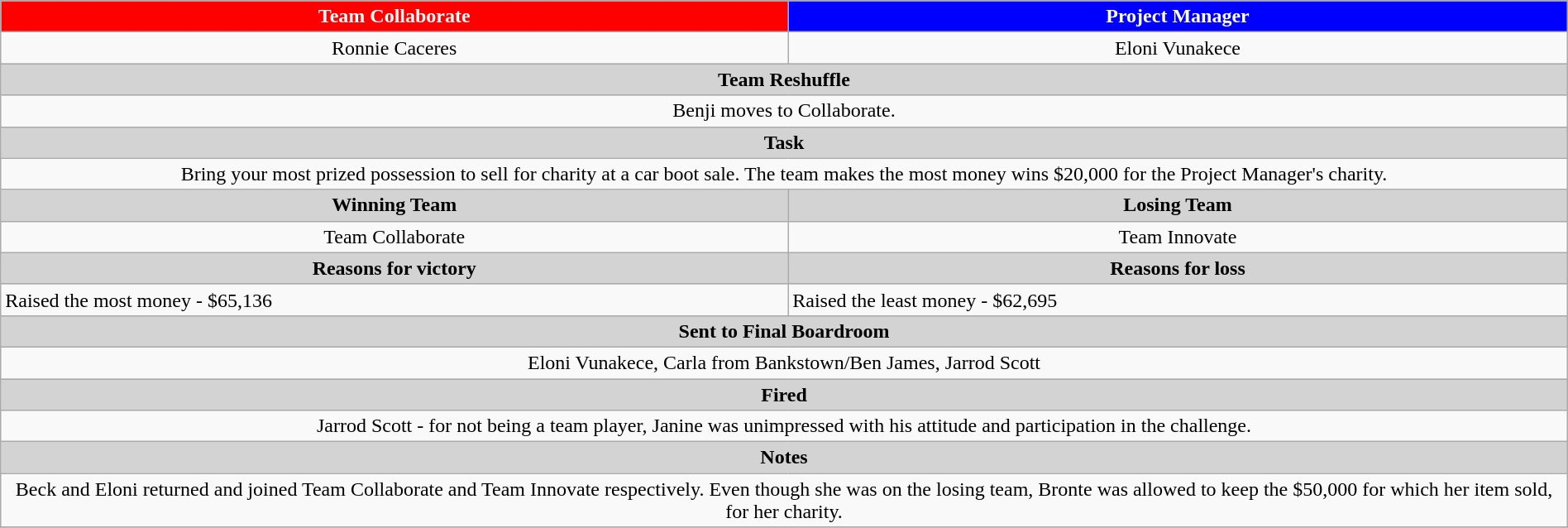<table class="wikitable" style="text-align: center; width:100%">
<tr>
<th style="text-align:center; background:red;color:white">Team Collaborate </th>
<th style="text-align:center; background:blue;color:white"> Project Manager</th>
</tr>
<tr>
<td>Ronnie Caceres</td>
<td>Eloni Vunakece</td>
</tr>
<tr>
<th colspan="2" style="text-align:center; background:lightgrey;">Team Reshuffle</th>
</tr>
<tr>
<td colspan="2">Benji moves to Collaborate.</td>
</tr>
<tr>
<th colspan="2" style="text-align:center; background:lightgrey;">Task</th>
</tr>
<tr>
<td colspan="2">Bring your most prized possession to sell for charity at a car boot sale. The team makes the most money wins $20,000 for the Project Manager's charity.</td>
</tr>
<tr>
<th style="text-align:center; background:lightgrey;">Winning Team</th>
<th style="text-align:center; background:lightgrey;">Losing Team</th>
</tr>
<tr>
<td>Team Collaborate</td>
<td>Team Innovate</td>
</tr>
<tr>
<th style="text-align:center; background:lightgrey;">Reasons for victory</th>
<th style="text-align:center; background:lightgrey;">Reasons for loss</th>
</tr>
<tr style="text-align: left; ">
<td>Raised the most money - $65,136</td>
<td>Raised the least money - $62,695</td>
</tr>
<tr>
<th colspan="2" style="text-align:center; background:lightgrey;">Sent to Final Boardroom</th>
</tr>
<tr>
<td colspan="2">Eloni Vunakece, Carla from Bankstown/Ben James, Jarrod Scott</td>
</tr>
<tr>
<th colspan="2" style="text-align:center; background:lightgrey;">Fired</th>
</tr>
<tr>
<td colspan="2">Jarrod Scott - for not being a team player, Janine was unimpressed with his attitude and participation in the challenge.</td>
</tr>
<tr>
<th colspan="2" style="text-align:center; background:lightgrey;">Notes</th>
</tr>
<tr>
<td colspan="2">Beck and Eloni returned and joined Team Collaborate and Team Innovate respectively. Even though she was on the losing team, Bronte was allowed to keep the $50,000 for which her item sold, for her charity.</td>
</tr>
<tr>
</tr>
</table>
